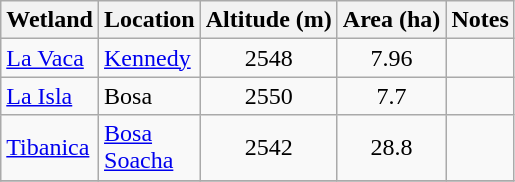<table class="wikitable">
<tr>
<th>Wetland</th>
<th>Location</th>
<th>Altitude (m)</th>
<th>Area (ha)</th>
<th>Notes</th>
</tr>
<tr>
<td><a href='#'>La Vaca</a></td>
<td><a href='#'>Kennedy</a></td>
<td align=center>2548</td>
<td align=center>7.96</td>
<td align=center></td>
</tr>
<tr>
<td><a href='#'>La Isla</a></td>
<td>Bosa</td>
<td align=center>2550</td>
<td align=center>7.7</td>
<td align=center></td>
</tr>
<tr>
<td><a href='#'>Tibanica</a></td>
<td><a href='#'>Bosa</a><br><a href='#'>Soacha</a></td>
<td align=center>2542</td>
<td align=center>28.8</td>
<td align=center></td>
</tr>
<tr>
</tr>
</table>
